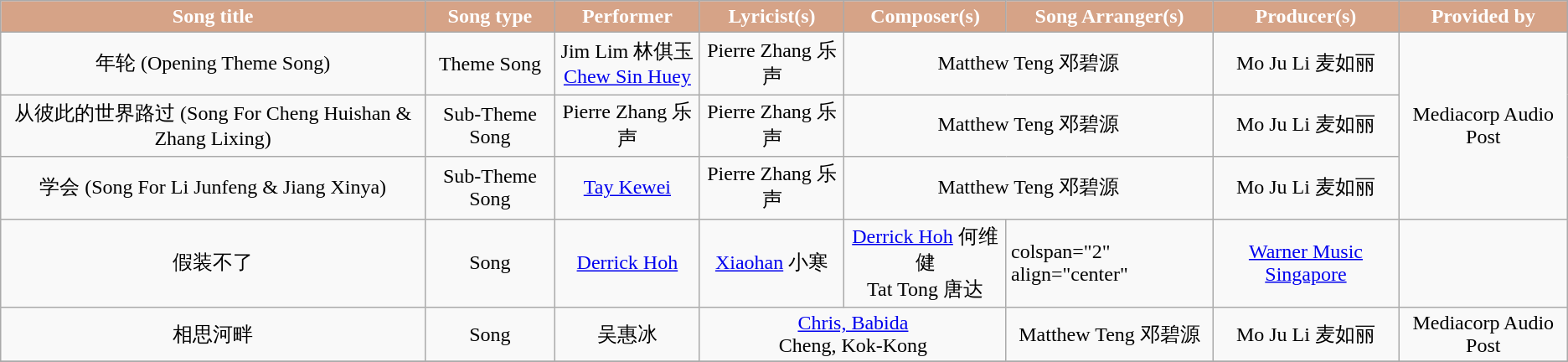<table class="wikitable" align=center>
<tr>
<th style="background:#d6a387; color:white">Song title</th>
<th style="background:#d6a387; color:white">Song type</th>
<th style="background:#d6a387; color:white">Performer</th>
<th style="background:#d6a387; color:white">Lyricist(s)</th>
<th style="background:#d6a387; color:white">Composer(s)</th>
<th style="background:#d6a387; color:white">Song Arranger(s)</th>
<th style="background:#d6a387; color:white">Producer(s)</th>
<th style="background:#d6a387; color:white">Provided by</th>
</tr>
<tr>
<td align="center">年轮 (Opening Theme Song)</td>
<td align="center">Theme Song</td>
<td align="center">Jim Lim 林倛玉 <br> <a href='#'>Chew Sin Huey</a></td>
<td align="center">Pierre Zhang 乐声</td>
<td colspan="2" align="center">Matthew Teng 邓碧源</td>
<td align="center">Mo Ju Li 麦如丽</td>
<td rowspan="3" align="center">Mediacorp Audio Post</td>
</tr>
<tr>
<td align="center">从彼此的世界路过 (Song For Cheng Huishan & Zhang Lixing)</td>
<td align="center">Sub-Theme Song</td>
<td align="center">Pierre Zhang 乐声</td>
<td align="center">Pierre Zhang 乐声</td>
<td colspan="2" align="center">Matthew Teng 邓碧源</td>
<td align="center">Mo Ju Li 麦如丽</td>
</tr>
<tr>
<td align="center">学会 (Song For Li Junfeng & Jiang Xinya)</td>
<td align="center">Sub-Theme Song</td>
<td align="center"><a href='#'>Tay Kewei</a></td>
<td align="center">Pierre Zhang 乐声</td>
<td colspan="2" align="center">Matthew Teng 邓碧源</td>
<td align="center">Mo Ju Li 麦如丽</td>
</tr>
<tr>
<td align="center">假装不了</td>
<td align="center">Song</td>
<td align="center"><a href='#'>Derrick Hoh</a></td>
<td align="center"><a href='#'>Xiaohan</a> 小寒</td>
<td align="center"><a href='#'>Derrick Hoh</a> 何维健 <br> Tat Tong 唐达</td>
<td>colspan="2" align="center" </td>
<td align="center"><a href='#'>Warner Music Singapore</a></td>
</tr>
<tr>
<td align="center">相思河畔</td>
<td align="center">Song</td>
<td align="center">吴惠冰</td>
<td colspan="2" align="center"><a href='#'>Chris, Babida</a> <br> Cheng, Kok-Kong</td>
<td align="center">Matthew Teng 邓碧源</td>
<td align="center">Mo Ju Li 麦如丽</td>
<td align="center">Mediacorp Audio Post</td>
</tr>
<tr>
</tr>
</table>
